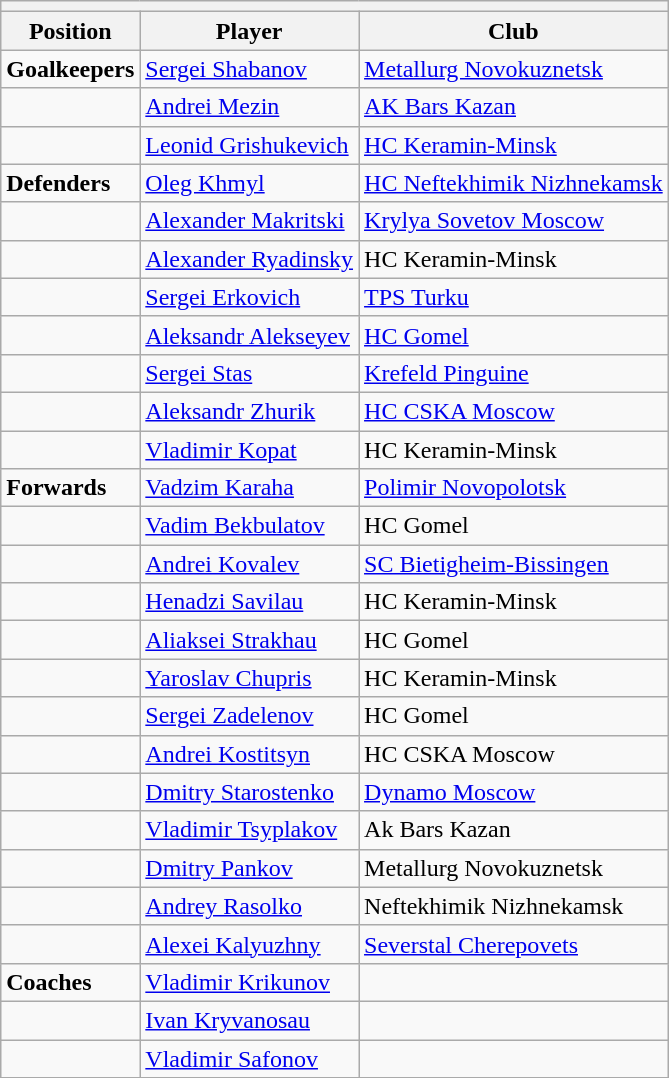<table class=wikitable>
<tr>
<th colspan="7"></th>
</tr>
<tr>
<th>Position</th>
<th>Player</th>
<th>Club</th>
</tr>
<tr>
<td><strong>Goalkeepers</strong></td>
<td><a href='#'>Sergei Shabanov</a></td>
<td><a href='#'>Metallurg Novokuznetsk</a></td>
</tr>
<tr>
<td></td>
<td><a href='#'>Andrei Mezin</a></td>
<td><a href='#'>AK Bars Kazan</a></td>
</tr>
<tr>
<td></td>
<td><a href='#'>Leonid Grishukevich</a></td>
<td><a href='#'>HC Keramin-Minsk</a></td>
</tr>
<tr>
<td><strong>Defenders</strong></td>
<td><a href='#'>Oleg Khmyl</a></td>
<td><a href='#'>HC Neftekhimik Nizhnekamsk</a></td>
</tr>
<tr>
<td></td>
<td><a href='#'>Alexander Makritski</a></td>
<td><a href='#'>Krylya Sovetov Moscow</a></td>
</tr>
<tr>
<td></td>
<td><a href='#'>Alexander Ryadinsky</a></td>
<td>HC Keramin-Minsk</td>
</tr>
<tr>
<td></td>
<td><a href='#'>Sergei Erkovich</a></td>
<td><a href='#'>TPS Turku</a></td>
</tr>
<tr>
<td></td>
<td><a href='#'>Aleksandr Alekseyev</a></td>
<td><a href='#'>HC Gomel</a></td>
</tr>
<tr>
<td></td>
<td><a href='#'>Sergei Stas</a></td>
<td><a href='#'>Krefeld Pinguine</a></td>
</tr>
<tr>
<td></td>
<td><a href='#'>Aleksandr Zhurik</a></td>
<td><a href='#'>HC CSKA Moscow</a></td>
</tr>
<tr>
<td></td>
<td><a href='#'>Vladimir Kopat</a></td>
<td>HC Keramin-Minsk</td>
</tr>
<tr>
<td><strong>Forwards</strong></td>
<td><a href='#'>Vadzim Karaha</a></td>
<td><a href='#'>Polimir Novopolotsk</a></td>
</tr>
<tr>
<td></td>
<td><a href='#'>Vadim Bekbulatov</a></td>
<td>HC Gomel</td>
</tr>
<tr>
<td></td>
<td><a href='#'>Andrei Kovalev</a></td>
<td><a href='#'>SC Bietigheim-Bissingen</a></td>
</tr>
<tr>
<td></td>
<td><a href='#'>Henadzi Savilau</a></td>
<td>HC Keramin-Minsk</td>
</tr>
<tr>
<td></td>
<td><a href='#'>Aliaksei Strakhau</a></td>
<td>HC Gomel</td>
</tr>
<tr>
<td></td>
<td><a href='#'>Yaroslav Chupris</a></td>
<td>HC Keramin-Minsk</td>
</tr>
<tr>
<td></td>
<td><a href='#'>Sergei Zadelenov</a></td>
<td>HC Gomel</td>
</tr>
<tr>
<td></td>
<td><a href='#'>Andrei Kostitsyn</a></td>
<td>HC CSKA Moscow</td>
</tr>
<tr>
<td></td>
<td><a href='#'>Dmitry Starostenko</a></td>
<td><a href='#'>Dynamo Moscow</a></td>
</tr>
<tr>
<td></td>
<td><a href='#'>Vladimir Tsyplakov</a></td>
<td>Ak Bars Kazan</td>
</tr>
<tr>
<td></td>
<td><a href='#'>Dmitry Pankov</a></td>
<td>Metallurg Novokuznetsk</td>
</tr>
<tr>
<td></td>
<td><a href='#'>Andrey Rasolko</a></td>
<td>Neftekhimik Nizhnekamsk</td>
</tr>
<tr>
<td></td>
<td><a href='#'>Alexei Kalyuzhny</a></td>
<td><a href='#'>Severstal Cherepovets</a></td>
</tr>
<tr>
<td><strong>Coaches</strong></td>
<td><a href='#'>Vladimir Krikunov</a></td>
<td></td>
</tr>
<tr>
<td></td>
<td><a href='#'>Ivan Kryvanosau</a></td>
<td></td>
</tr>
<tr>
<td></td>
<td><a href='#'>Vladimir Safonov</a></td>
<td></td>
</tr>
<tr>
</tr>
</table>
